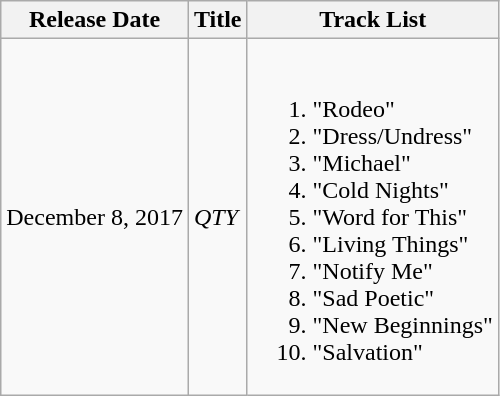<table class="wikitable">
<tr>
<th>Release Date</th>
<th>Title</th>
<th>Track List</th>
</tr>
<tr>
<td>December 8, 2017</td>
<td><em>QTY</em></td>
<td><br><ol><li>"Rodeo"</li><li>"Dress/Undress"</li><li>"Michael"</li><li>"Cold Nights"</li><li>"Word for This"</li><li>"Living Things"</li><li>"Notify Me"</li><li>"Sad Poetic"</li><li>"New Beginnings"</li><li>"Salvation"</li></ol></td>
</tr>
</table>
